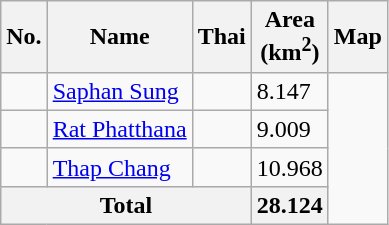<table class="wikitable sortable">
<tr>
<th>No.</th>
<th>Name</th>
<th>Thai</th>
<th>Area<br>(km<sup>2</sup>)</th>
<th>Map</th>
</tr>
<tr>
<td></td>
<td><a href='#'>Saphan Sung</a></td>
<td></td>
<td><div>8.147</div></td>
<td rowspan=4></td>
</tr>
<tr>
<td></td>
<td><a href='#'>Rat Phatthana</a></td>
<td></td>
<td><div>9.009</div></td>
</tr>
<tr>
<td></td>
<td><a href='#'>Thap Chang</a></td>
<td></td>
<td><div>10.968</div></td>
</tr>
<tr>
<th colspan=3>Total</th>
<th><div>28.124</div></th>
</tr>
</table>
